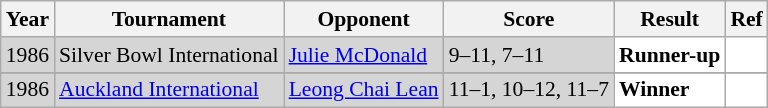<table class="sortable wikitable" style="font-size: 90%;">
<tr>
<th>Year</th>
<th>Tournament</th>
<th>Opponent</th>
<th>Score</th>
<th>Result</th>
<th>Ref</th>
</tr>
<tr style="background:#D5D5D5">
<td align="center">1986</td>
<td align="left">Silver Bowl International</td>
<td align="left"> <a href='#'>Julie McDonald</a></td>
<td align="left">9–11, 7–11</td>
<td style="text-align: left; background:white"> <strong>Runner-up</strong></td>
<td style="text-align: center; background:white"></td>
</tr>
<tr>
</tr>
<tr style="background:#D5D5D5">
<td align="center">1986</td>
<td align="left"><a href='#'>Auckland International</a></td>
<td align="left"> <a href='#'>Leong Chai Lean</a></td>
<td align="left">11–1, 10–12, 11–7</td>
<td style="text-align: left; background:white"> <strong>Winner</strong></td>
<td style="text-align: center; background:white"></td>
</tr>
</table>
